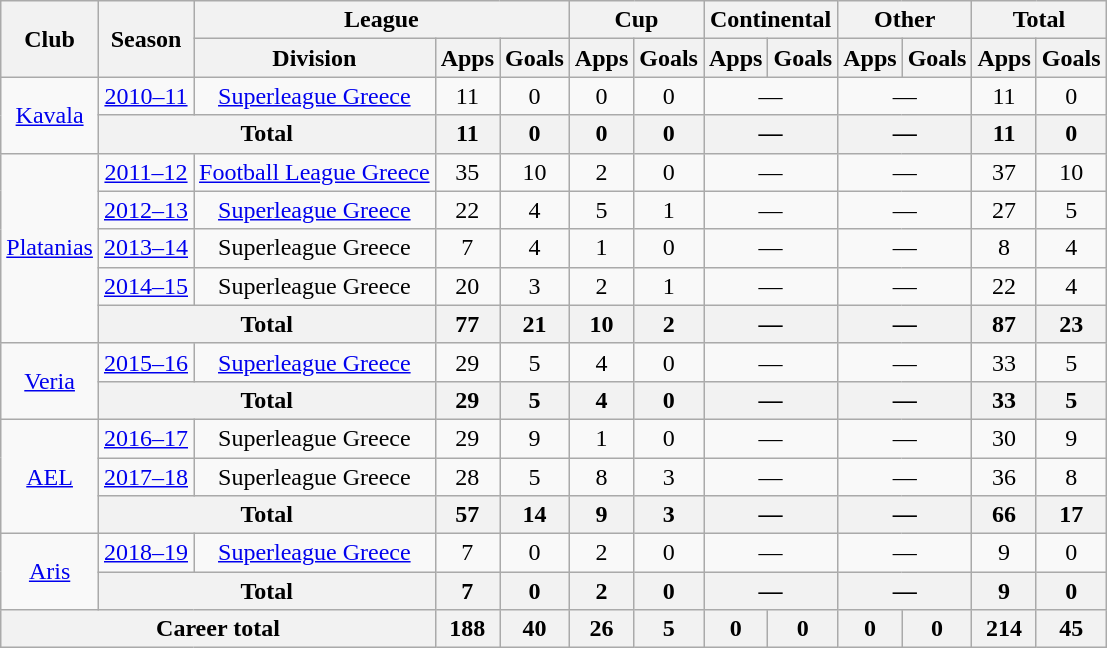<table class="wikitable" style="text-align:center">
<tr>
<th rowspan=2>Club</th>
<th rowspan=2>Season</th>
<th colspan="3">League</th>
<th colspan=2>Cup</th>
<th colspan=2>Continental</th>
<th colspan=2>Other</th>
<th colspan=2>Total</th>
</tr>
<tr>
<th>Division</th>
<th>Apps</th>
<th>Goals</th>
<th>Apps</th>
<th>Goals</th>
<th>Apps</th>
<th>Goals</th>
<th>Apps</th>
<th>Goals</th>
<th>Apps</th>
<th>Goals</th>
</tr>
<tr>
<td rowspan=2><a href='#'>Kavala</a></td>
<td><a href='#'>2010–11</a></td>
<td><a href='#'>Superleague Greece</a></td>
<td>11</td>
<td>0</td>
<td>0</td>
<td>0</td>
<td colspan="2">—</td>
<td colspan="2">—</td>
<td>11</td>
<td>0</td>
</tr>
<tr>
<th colspan="2">Total</th>
<th>11</th>
<th>0</th>
<th>0</th>
<th>0</th>
<th colspan="2">—</th>
<th colspan="2">—</th>
<th>11</th>
<th>0</th>
</tr>
<tr>
<td rowspan=5><a href='#'>Platanias</a></td>
<td><a href='#'>2011–12</a></td>
<td><a href='#'>Football League Greece</a></td>
<td>35</td>
<td>10</td>
<td>2</td>
<td>0</td>
<td colspan="2">—</td>
<td colspan="2">—</td>
<td>37</td>
<td>10</td>
</tr>
<tr>
<td><a href='#'>2012–13</a></td>
<td><a href='#'>Superleague Greece</a></td>
<td>22</td>
<td>4</td>
<td>5</td>
<td>1</td>
<td colspan="2">—</td>
<td colspan="2">—</td>
<td>27</td>
<td>5</td>
</tr>
<tr>
<td><a href='#'>2013–14</a></td>
<td>Superleague Greece</td>
<td>7</td>
<td>4</td>
<td>1</td>
<td>0</td>
<td colspan="2">—</td>
<td colspan="2">—</td>
<td>8</td>
<td>4</td>
</tr>
<tr>
<td><a href='#'>2014–15</a></td>
<td>Superleague Greece</td>
<td>20</td>
<td>3</td>
<td>2</td>
<td>1</td>
<td colspan="2">—</td>
<td colspan="2">—</td>
<td>22</td>
<td>4</td>
</tr>
<tr>
<th colspan="2">Total</th>
<th>77</th>
<th>21</th>
<th>10</th>
<th>2</th>
<th colspan="2">—</th>
<th colspan="2">—</th>
<th>87</th>
<th>23</th>
</tr>
<tr>
<td rowspan=2><a href='#'>Veria</a></td>
<td><a href='#'>2015–16</a></td>
<td><a href='#'>Superleague Greece</a></td>
<td>29</td>
<td>5</td>
<td>4</td>
<td>0</td>
<td colspan="2">—</td>
<td colspan="2">—</td>
<td>33</td>
<td>5</td>
</tr>
<tr>
<th colspan="2">Total</th>
<th>29</th>
<th>5</th>
<th>4</th>
<th>0</th>
<th colspan="2">—</th>
<th colspan="2">—</th>
<th>33</th>
<th>5</th>
</tr>
<tr>
<td rowspan=3><a href='#'>AEL</a></td>
<td><a href='#'>2016–17</a></td>
<td>Superleague Greece</td>
<td>29</td>
<td>9</td>
<td>1</td>
<td>0</td>
<td colspan="2">—</td>
<td colspan="2">—</td>
<td>30</td>
<td>9</td>
</tr>
<tr>
<td><a href='#'>2017–18</a></td>
<td>Superleague Greece</td>
<td>28</td>
<td>5</td>
<td>8</td>
<td>3</td>
<td colspan="2">—</td>
<td colspan="2">—</td>
<td>36</td>
<td>8</td>
</tr>
<tr>
<th colspan="2">Total</th>
<th>57</th>
<th>14</th>
<th>9</th>
<th>3</th>
<th colspan="2">—</th>
<th colspan="2">—</th>
<th>66</th>
<th>17</th>
</tr>
<tr>
<td rowspan=2><a href='#'>Aris</a></td>
<td><a href='#'>2018–19</a></td>
<td><a href='#'>Superleague Greece</a></td>
<td>7</td>
<td>0</td>
<td>2</td>
<td>0</td>
<td colspan="2">—</td>
<td colspan="2">—</td>
<td>9</td>
<td>0</td>
</tr>
<tr>
<th colspan="2">Total</th>
<th>7</th>
<th>0</th>
<th>2</th>
<th>0</th>
<th colspan="2">—</th>
<th colspan="2">—</th>
<th>9</th>
<th>0</th>
</tr>
<tr>
<th colspan="3">Career total</th>
<th>188</th>
<th>40</th>
<th>26</th>
<th>5</th>
<th>0</th>
<th>0</th>
<th>0</th>
<th>0</th>
<th>214</th>
<th>45</th>
</tr>
</table>
